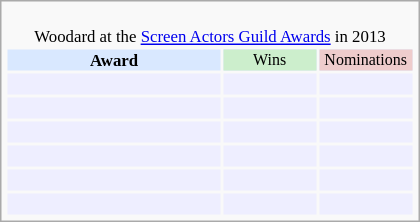<table class="infobox" style="width: 25em; text-align: left; font-size: 70%; vertical-align: middle;">
<tr>
<td colspan="3" style="text-align:center;"><br>Woodard at the <a href='#'>Screen Actors Guild Awards</a> in 2013</td>
</tr>
<tr bgcolor=#D9E8FF style="text-align:center;">
<th style="vertical-align: middle;">Award</th>
<td style="background:#cceecc; font-size:8pt;" width="60px">Wins</td>
<td style="background:#eecccc; font-size:8pt;" width="60px">Nominations</td>
</tr>
<tr bgcolor=#eeeeff>
<td align="center"><br></td>
<td></td>
<td></td>
</tr>
<tr bgcolor=#eeeeff>
<td align="center"><br></td>
<td></td>
<td></td>
</tr>
<tr bgcolor=#eeeeff>
<td align="center"><br></td>
<td></td>
<td></td>
</tr>
<tr bgcolor=#eeeeff>
<td align="center"><br></td>
<td></td>
<td></td>
</tr>
<tr bgcolor=#eeeeff>
<td align="center"><br></td>
<td></td>
<td></td>
</tr>
<tr bgcolor=#eeeeff>
<td align="center"><br></td>
<td></td>
<td></td>
</tr>
</table>
